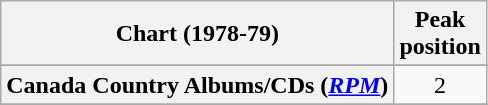<table class="wikitable sortable plainrowheaders" style="text-align:center">
<tr>
<th scope="col">Chart (1978-79)</th>
<th scope="col">Peak<br>position</th>
</tr>
<tr>
</tr>
<tr>
<th scope="row">Canada Country Albums/CDs (<em><a href='#'>RPM</a></em>)</th>
<td>2</td>
</tr>
<tr>
</tr>
<tr>
</tr>
</table>
